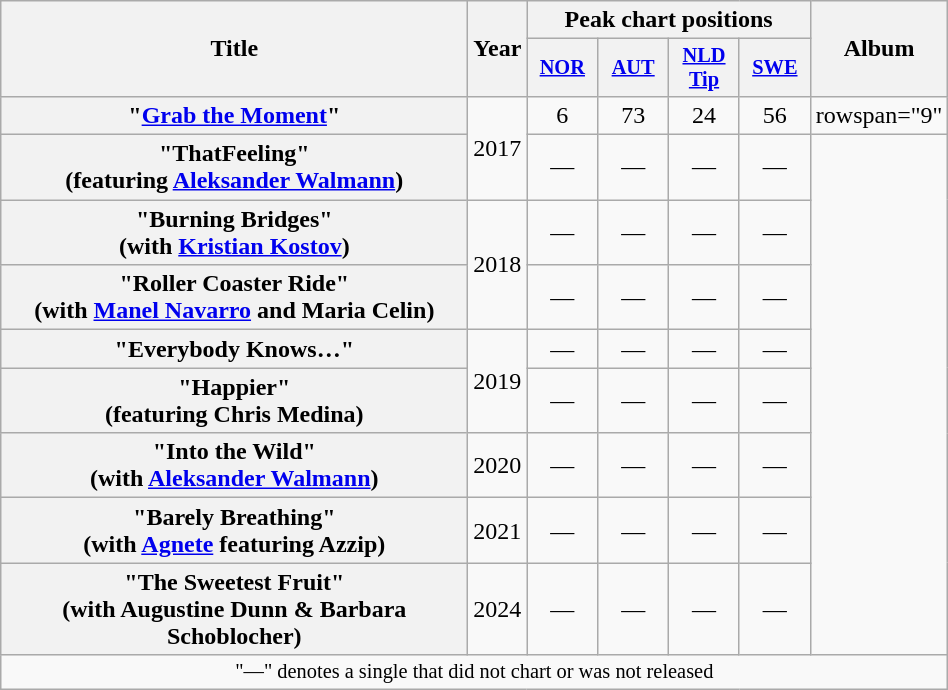<table class="wikitable plainrowheaders" style="text-align:center">
<tr>
<th scope="col" rowspan="2" style="width:19em;">Title</th>
<th scope="col" rowspan="2" style="width:1em;">Year</th>
<th scope="col" colspan="4">Peak chart positions</th>
<th scope="col" rowspan="2">Album</th>
</tr>
<tr>
<th scope="col" style="width:3em;font-size:85%;"><a href='#'>NOR</a><br></th>
<th scope="col" style="width:3em;font-size:85%;"><a href='#'>AUT</a><br></th>
<th scope="col" style="width:3em;font-size:85%;"><a href='#'>NLD<br>Tip</a><br></th>
<th scope="col" style="width:3em;font-size:85%;"><a href='#'>SWE</a><br></th>
</tr>
<tr>
<th scope="row">"<a href='#'>Grab the Moment</a>"</th>
<td rowspan="2">2017</td>
<td>6</td>
<td>73</td>
<td>24</td>
<td>56</td>
<td>rowspan="9" </td>
</tr>
<tr>
<th scope="row">"ThatFeeling"<br><span>(featuring <a href='#'>Aleksander Walmann</a>)</span></th>
<td>—</td>
<td>—</td>
<td>—</td>
<td>—</td>
</tr>
<tr>
<th scope="row">"Burning Bridges"<br><span>(with <a href='#'>Kristian Kostov</a>)</span></th>
<td rowspan="2">2018</td>
<td>—</td>
<td>—</td>
<td>—</td>
<td>—</td>
</tr>
<tr>
<th scope="row">"Roller Coaster Ride"<br><span>(with <a href='#'>Manel Navarro</a> and Maria Celin)</span></th>
<td>—</td>
<td>—</td>
<td>—</td>
<td>—</td>
</tr>
<tr>
<th scope="row">"Everybody Knows…"</th>
<td rowspan="2">2019</td>
<td>—</td>
<td>—</td>
<td>—</td>
<td>—</td>
</tr>
<tr>
<th scope="row">"Happier"<br><span>(featuring Chris Medina)</span></th>
<td>—</td>
<td>—</td>
<td>—</td>
<td>—</td>
</tr>
<tr>
<th scope="row">"Into the Wild"<br><span>(with <a href='#'>Aleksander Walmann</a>)</span></th>
<td>2020</td>
<td>—</td>
<td>—</td>
<td>—</td>
<td>—</td>
</tr>
<tr>
<th scope="row">"Barely Breathing"<br><span>(with <a href='#'>Agnete</a> featuring Azzip)</span></th>
<td>2021</td>
<td>—</td>
<td>—</td>
<td>—</td>
<td>—</td>
</tr>
<tr>
<th scope="row">"The Sweetest Fruit"<br><span>(with Augustine Dunn & Barbara Schoblocher)</span></th>
<td>2024</td>
<td>—</td>
<td>—</td>
<td>—</td>
<td>—</td>
</tr>
<tr>
<td style="text-align:center; font-size:85%;" colspan="22">"—" denotes a single that did not chart or was not released</td>
</tr>
</table>
